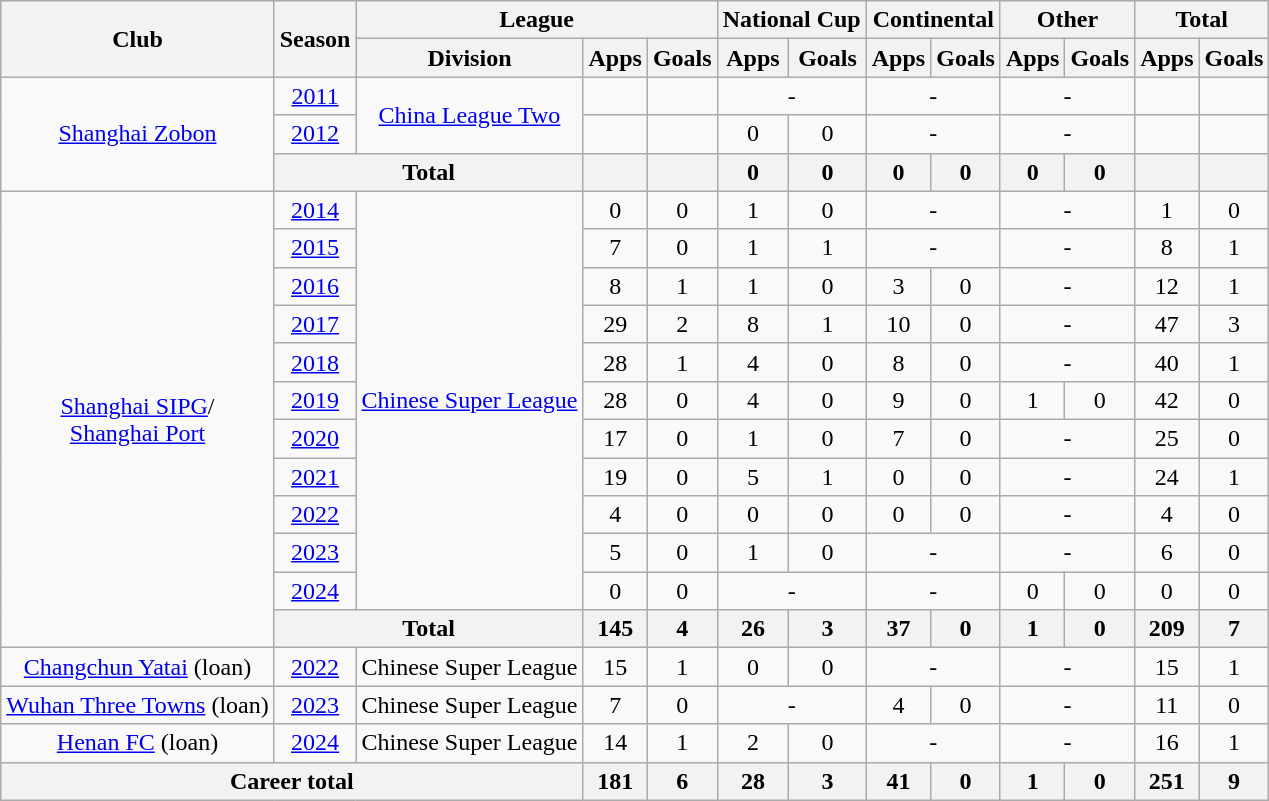<table class="wikitable" style="text-align: center">
<tr>
<th rowspan="2">Club</th>
<th rowspan="2">Season</th>
<th colspan="3">League</th>
<th colspan="2">National Cup</th>
<th colspan="2">Continental</th>
<th colspan="2">Other</th>
<th colspan="2">Total</th>
</tr>
<tr>
<th>Division</th>
<th>Apps</th>
<th>Goals</th>
<th>Apps</th>
<th>Goals</th>
<th>Apps</th>
<th>Goals</th>
<th>Apps</th>
<th>Goals</th>
<th>Apps</th>
<th>Goals</th>
</tr>
<tr>
<td rowspan=3><a href='#'>Shanghai Zobon</a></td>
<td><a href='#'>2011</a></td>
<td rowspan="2"><a href='#'>China League Two</a></td>
<td></td>
<td></td>
<td colspan="2">-</td>
<td colspan="2">-</td>
<td colspan="2">-</td>
<td></td>
<td></td>
</tr>
<tr>
<td><a href='#'>2012</a></td>
<td></td>
<td></td>
<td>0</td>
<td>0</td>
<td colspan="2">-</td>
<td colspan="2">-</td>
<td></td>
<td></td>
</tr>
<tr>
<th colspan=2>Total</th>
<th></th>
<th></th>
<th>0</th>
<th>0</th>
<th>0</th>
<th>0</th>
<th>0</th>
<th>0</th>
<th></th>
<th></th>
</tr>
<tr>
<td rowspan=12><a href='#'>Shanghai SIPG</a>/<br><a href='#'>Shanghai Port</a></td>
<td><a href='#'>2014</a></td>
<td rowspan="11"><a href='#'>Chinese Super League</a></td>
<td>0</td>
<td>0</td>
<td>1</td>
<td>0</td>
<td colspan="2">-</td>
<td colspan="2">-</td>
<td>1</td>
<td>0</td>
</tr>
<tr>
<td><a href='#'>2015</a></td>
<td>7</td>
<td>0</td>
<td>1</td>
<td>1</td>
<td colspan="2">-</td>
<td colspan="2">-</td>
<td>8</td>
<td>1</td>
</tr>
<tr>
<td><a href='#'>2016</a></td>
<td>8</td>
<td>1</td>
<td>1</td>
<td>0</td>
<td>3</td>
<td>0</td>
<td colspan="2">-</td>
<td>12</td>
<td>1</td>
</tr>
<tr>
<td><a href='#'>2017</a></td>
<td>29</td>
<td>2</td>
<td>8</td>
<td>1</td>
<td>10</td>
<td>0</td>
<td colspan="2">-</td>
<td>47</td>
<td>3</td>
</tr>
<tr>
<td><a href='#'>2018</a></td>
<td>28</td>
<td>1</td>
<td>4</td>
<td>0</td>
<td>8</td>
<td>0</td>
<td colspan="2">-</td>
<td>40</td>
<td>1</td>
</tr>
<tr>
<td><a href='#'>2019</a></td>
<td>28</td>
<td>0</td>
<td>4</td>
<td>0</td>
<td>9</td>
<td>0</td>
<td>1</td>
<td>0</td>
<td>42</td>
<td>0</td>
</tr>
<tr>
<td><a href='#'>2020</a></td>
<td>17</td>
<td>0</td>
<td>1</td>
<td>0</td>
<td>7</td>
<td>0</td>
<td colspan="2">-</td>
<td>25</td>
<td>0</td>
</tr>
<tr>
<td><a href='#'>2021</a></td>
<td>19</td>
<td>0</td>
<td>5</td>
<td>1</td>
<td>0</td>
<td>0</td>
<td colspan="2">-</td>
<td>24</td>
<td>1</td>
</tr>
<tr>
<td><a href='#'>2022</a></td>
<td>4</td>
<td>0</td>
<td>0</td>
<td>0</td>
<td>0</td>
<td>0</td>
<td colspan="2">-</td>
<td>4</td>
<td>0</td>
</tr>
<tr>
<td><a href='#'>2023</a></td>
<td>5</td>
<td>0</td>
<td>1</td>
<td>0</td>
<td colspan="2">-</td>
<td colspan="2">-</td>
<td>6</td>
<td>0</td>
</tr>
<tr>
<td><a href='#'>2024</a></td>
<td>0</td>
<td>0</td>
<td colspan="2">-</td>
<td colspan="2">-</td>
<td>0</td>
<td>0</td>
<td>0</td>
<td>0</td>
</tr>
<tr>
<th colspan=2>Total</th>
<th>145</th>
<th>4</th>
<th>26</th>
<th>3</th>
<th>37</th>
<th>0</th>
<th>1</th>
<th>0</th>
<th>209</th>
<th>7</th>
</tr>
<tr>
<td><a href='#'>Changchun Yatai</a> (loan)</td>
<td><a href='#'>2022</a></td>
<td>Chinese Super League</td>
<td>15</td>
<td>1</td>
<td>0</td>
<td>0</td>
<td colspan="2">-</td>
<td colspan="2">-</td>
<td>15</td>
<td>1</td>
</tr>
<tr>
<td><a href='#'>Wuhan Three Towns</a> (loan)</td>
<td><a href='#'>2023</a></td>
<td>Chinese Super League</td>
<td>7</td>
<td>0</td>
<td colspan="2">-</td>
<td>4</td>
<td>0</td>
<td colspan="2">-</td>
<td>11</td>
<td>0</td>
</tr>
<tr>
<td><a href='#'>Henan FC</a> (loan)</td>
<td><a href='#'>2024</a></td>
<td>Chinese Super League</td>
<td>14</td>
<td>1</td>
<td>2</td>
<td>0</td>
<td colspan="2">-</td>
<td colspan="2">-</td>
<td>16</td>
<td>1</td>
</tr>
<tr>
<th colspan=3>Career total</th>
<th>181</th>
<th>6</th>
<th>28</th>
<th>3</th>
<th>41</th>
<th>0</th>
<th>1</th>
<th>0</th>
<th>251</th>
<th>9</th>
</tr>
</table>
